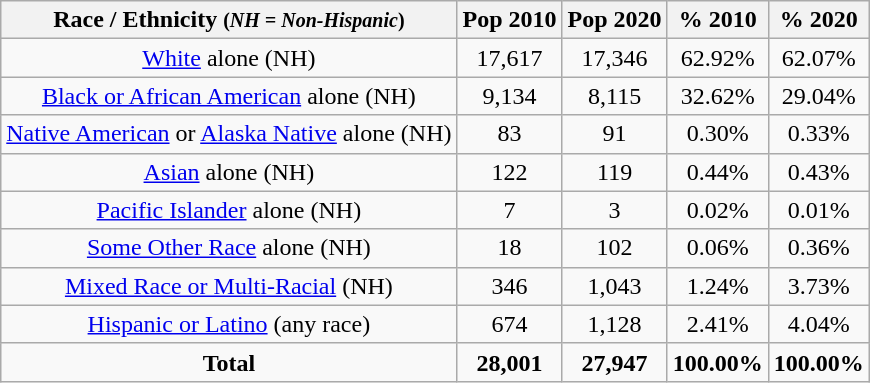<table class="wikitable" style="text-align:center;">
<tr>
<th>Race / Ethnicity <small>(<em>NH = Non-Hispanic</em>)</small></th>
<th>Pop 2010</th>
<th>Pop 2020</th>
<th>% 2010</th>
<th>% 2020</th>
</tr>
<tr>
<td><a href='#'>White</a> alone (NH)</td>
<td>17,617</td>
<td>17,346</td>
<td>62.92%</td>
<td>62.07%</td>
</tr>
<tr>
<td><a href='#'>Black or African American</a> alone (NH)</td>
<td>9,134</td>
<td>8,115</td>
<td>32.62%</td>
<td>29.04%</td>
</tr>
<tr>
<td><a href='#'>Native American</a> or <a href='#'>Alaska Native</a> alone (NH)</td>
<td>83</td>
<td>91</td>
<td>0.30%</td>
<td>0.33%</td>
</tr>
<tr>
<td><a href='#'>Asian</a> alone (NH)</td>
<td>122</td>
<td>119</td>
<td>0.44%</td>
<td>0.43%</td>
</tr>
<tr>
<td><a href='#'>Pacific Islander</a> alone (NH)</td>
<td>7</td>
<td>3</td>
<td>0.02%</td>
<td>0.01%</td>
</tr>
<tr>
<td><a href='#'>Some Other Race</a> alone (NH)</td>
<td>18</td>
<td>102</td>
<td>0.06%</td>
<td>0.36%</td>
</tr>
<tr>
<td><a href='#'>Mixed Race or Multi-Racial</a> (NH)</td>
<td>346</td>
<td>1,043</td>
<td>1.24%</td>
<td>3.73%</td>
</tr>
<tr>
<td><a href='#'>Hispanic or Latino</a> (any race)</td>
<td>674</td>
<td>1,128</td>
<td>2.41%</td>
<td>4.04%</td>
</tr>
<tr>
<td><strong>Total</strong></td>
<td><strong>28,001</strong></td>
<td><strong>27,947</strong></td>
<td><strong>100.00%</strong></td>
<td><strong>100.00%</strong></td>
</tr>
</table>
